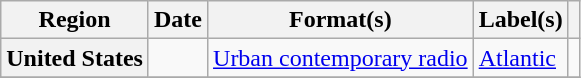<table class="wikitable plainrowheaders" style="text-align:left">
<tr>
<th scope="col">Region</th>
<th scope="col">Date</th>
<th scope="col">Format(s)</th>
<th scope="col">Label(s)</th>
<th scope="col"></th>
</tr>
<tr>
<th scope="row">United States</th>
<td></td>
<td><a href='#'>Urban contemporary radio</a></td>
<td><a href='#'>Atlantic</a></td>
<td></td>
</tr>
<tr>
</tr>
</table>
